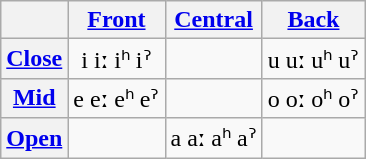<table class="wikitable">
<tr>
<th></th>
<th><a href='#'>Front</a></th>
<th><a href='#'>Central</a></th>
<th><a href='#'>Back</a></th>
</tr>
<tr align="center">
<th><a href='#'>Close</a></th>
<td>i iː iʰ iˀ</td>
<td></td>
<td>u uː uʰ uˀ</td>
</tr>
<tr align="center">
<th><a href='#'>Mid</a></th>
<td>e eː eʰ eˀ</td>
<td></td>
<td>o oː oʰ oˀ</td>
</tr>
<tr align="center">
<th><a href='#'>Open</a></th>
<td></td>
<td>a aː aʰ aˀ</td>
<td></td>
</tr>
</table>
